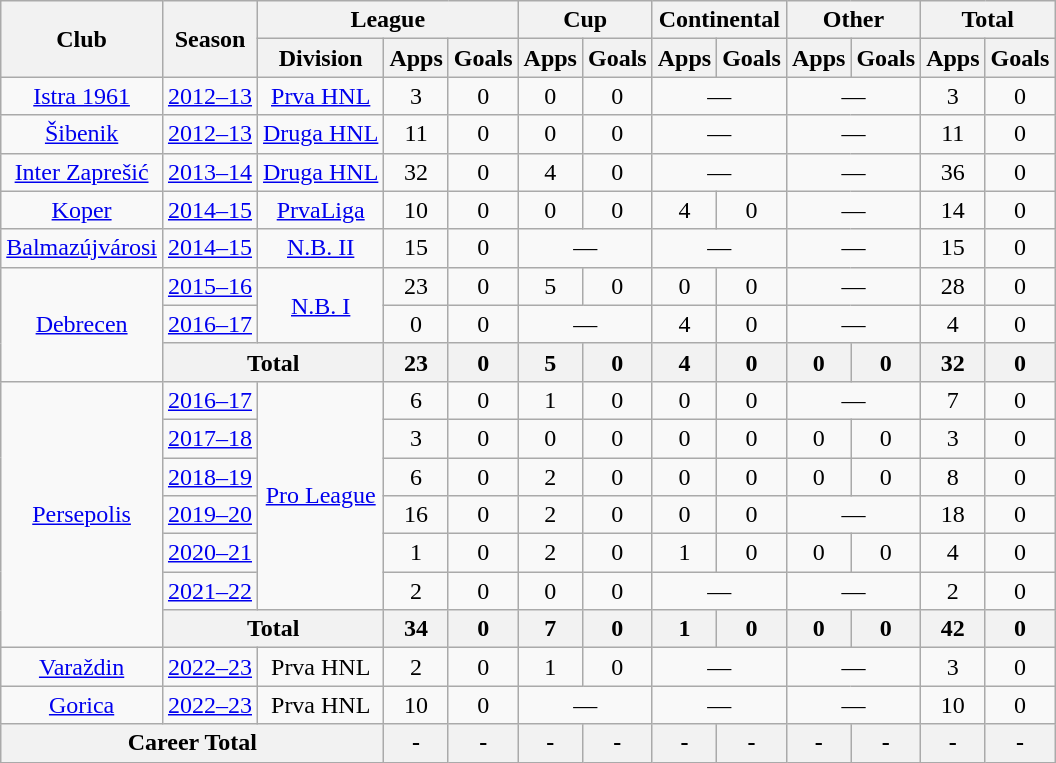<table class="wikitable" style="text-align: center;">
<tr>
<th rowspan="2">Club</th>
<th rowspan="2">Season</th>
<th colspan="3">League</th>
<th colspan="2">Cup</th>
<th colspan="2">Continental</th>
<th colspan="2">Other</th>
<th colspan="2">Total</th>
</tr>
<tr>
<th>Division</th>
<th>Apps</th>
<th>Goals</th>
<th>Apps</th>
<th>Goals</th>
<th>Apps</th>
<th>Goals</th>
<th>Apps</th>
<th>Goals</th>
<th>Apps</th>
<th>Goals</th>
</tr>
<tr>
<td><a href='#'>Istra 1961</a></td>
<td><a href='#'>2012–13</a></td>
<td><a href='#'>Prva HNL</a></td>
<td>3</td>
<td>0</td>
<td>0</td>
<td>0</td>
<td colspan="2">—</td>
<td colspan="2">—</td>
<td>3</td>
<td>0</td>
</tr>
<tr>
<td><a href='#'>Šibenik</a></td>
<td><a href='#'>2012–13</a></td>
<td><a href='#'>Druga HNL</a></td>
<td>11</td>
<td>0</td>
<td>0</td>
<td>0</td>
<td colspan="2">—</td>
<td colspan="2">—</td>
<td>11</td>
<td>0</td>
</tr>
<tr>
<td><a href='#'>Inter Zaprešić</a></td>
<td><a href='#'>2013–14</a></td>
<td><a href='#'>Druga HNL</a></td>
<td>32</td>
<td>0</td>
<td>4</td>
<td>0</td>
<td colspan="2">—</td>
<td colspan="2">—</td>
<td>36</td>
<td>0</td>
</tr>
<tr>
<td><a href='#'>Koper</a></td>
<td><a href='#'>2014–15</a></td>
<td><a href='#'>PrvaLiga</a></td>
<td>10</td>
<td>0</td>
<td>0</td>
<td>0</td>
<td>4</td>
<td>0</td>
<td colspan="2">—</td>
<td>14</td>
<td>0</td>
</tr>
<tr>
<td><a href='#'>Balmazújvárosi</a></td>
<td><a href='#'>2014–15</a></td>
<td><a href='#'>N.B. II</a></td>
<td>15</td>
<td>0</td>
<td colspan="2">—</td>
<td colspan="2">—</td>
<td colspan="2">—</td>
<td>15</td>
<td>0</td>
</tr>
<tr>
<td rowspan="3"><a href='#'>Debrecen</a></td>
<td><a href='#'>2015–16</a></td>
<td rowspan="2"><a href='#'>N.B. I</a></td>
<td>23</td>
<td>0</td>
<td>5</td>
<td>0</td>
<td>0</td>
<td>0</td>
<td colspan="2">—</td>
<td>28</td>
<td>0</td>
</tr>
<tr>
<td><a href='#'>2016–17</a></td>
<td>0</td>
<td>0</td>
<td colspan="2">—</td>
<td>4</td>
<td>0</td>
<td colspan="2">—</td>
<td>4</td>
<td>0</td>
</tr>
<tr>
<th colspan=2>Total</th>
<th>23</th>
<th>0</th>
<th>5</th>
<th>0</th>
<th>4</th>
<th>0</th>
<th>0</th>
<th>0</th>
<th>32</th>
<th>0</th>
</tr>
<tr>
<td rowspan="7"><a href='#'>Persepolis</a></td>
<td><a href='#'>2016–17</a></td>
<td rowspan="6"><a href='#'>Pro League</a></td>
<td>6</td>
<td>0</td>
<td>1</td>
<td>0</td>
<td>0</td>
<td>0</td>
<td colspan="2">—</td>
<td>7</td>
<td>0</td>
</tr>
<tr>
<td><a href='#'>2017–18</a></td>
<td>3</td>
<td>0</td>
<td>0</td>
<td>0</td>
<td>0</td>
<td>0</td>
<td>0</td>
<td>0</td>
<td>3</td>
<td>0</td>
</tr>
<tr>
<td><a href='#'>2018–19</a></td>
<td>6</td>
<td>0</td>
<td>2</td>
<td>0</td>
<td>0</td>
<td>0</td>
<td>0</td>
<td>0</td>
<td>8</td>
<td>0</td>
</tr>
<tr>
<td><a href='#'>2019–20</a></td>
<td>16</td>
<td>0</td>
<td>2</td>
<td>0</td>
<td>0</td>
<td>0</td>
<td colspan="2">—</td>
<td>18</td>
<td>0</td>
</tr>
<tr>
<td><a href='#'>2020–21</a></td>
<td>1</td>
<td>0</td>
<td>2</td>
<td>0</td>
<td>1</td>
<td>0</td>
<td>0</td>
<td>0</td>
<td>4</td>
<td>0</td>
</tr>
<tr>
<td><a href='#'>2021–22</a></td>
<td>2</td>
<td>0</td>
<td>0</td>
<td>0</td>
<td colspan="2">—</td>
<td colspan="2">—</td>
<td>2</td>
<td>0</td>
</tr>
<tr>
<th colspan=2>Total</th>
<th>34</th>
<th>0</th>
<th>7</th>
<th>0</th>
<th>1</th>
<th>0</th>
<th>0</th>
<th>0</th>
<th>42</th>
<th>0</th>
</tr>
<tr>
<td><a href='#'>Varaždin</a></td>
<td><a href='#'>2022–23</a></td>
<td>Prva HNL</td>
<td>2</td>
<td>0</td>
<td>1</td>
<td>0</td>
<td colspan="2">—</td>
<td colspan="2">—</td>
<td>3</td>
<td>0</td>
</tr>
<tr>
<td><a href='#'>Gorica</a></td>
<td><a href='#'>2022–23</a></td>
<td>Prva HNL</td>
<td>10</td>
<td>0</td>
<td colspan="2">—</td>
<td colspan="2">—</td>
<td colspan="2">—</td>
<td>10</td>
<td>0</td>
</tr>
<tr>
<th colspan="3">Career Total</th>
<th>-</th>
<th>-</th>
<th>-</th>
<th>-</th>
<th>-</th>
<th>-</th>
<th>-</th>
<th>-</th>
<th>-</th>
<th>-</th>
</tr>
</table>
